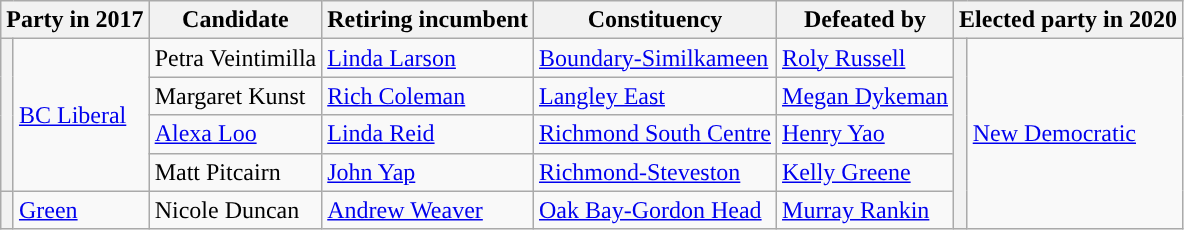<table class="wikitable sortable">
<tr>
<th colspan="2">Party in 2017</th>
<th>Candidate</th>
<th>Retiring incumbent</th>
<th>Constituency</th>
<th>Defeated by</th>
<th colspan="2">Elected party in 2020</th>
</tr>
<tr>
<th rowspan="4" style="background-color: "></th>
<td rowspan="4"><a href='#'>BC Liberal</a></td>
<td>Petra Veintimilla</td>
<td><a href='#'>Linda Larson</a></td>
<td><a href='#'>Boundary-Similkameen</a></td>
<td><a href='#'>Roly Russell</a></td>
<th rowspan="5" style="background-color: "></th>
<td rowspan="5"><a href='#'>New Democratic</a></td>
</tr>
<tr>
<td>Margaret Kunst</td>
<td><a href='#'>Rich Coleman</a></td>
<td><a href='#'>Langley East</a></td>
<td><a href='#'>Megan Dykeman</a></td>
</tr>
<tr>
<td><a href='#'>Alexa Loo</a></td>
<td><a href='#'>Linda Reid</a></td>
<td><a href='#'>Richmond South Centre</a></td>
<td><a href='#'>Henry Yao</a></td>
</tr>
<tr>
<td>Matt Pitcairn</td>
<td><a href='#'>John Yap</a></td>
<td><a href='#'>Richmond-Steveston</a></td>
<td><a href='#'>Kelly Greene</a></td>
</tr>
<tr>
<th rowspan="1" style="background-color: "></th>
<td><a href='#'>Green</a></td>
<td>Nicole Duncan</td>
<td><a href='#'>Andrew Weaver</a></td>
<td><a href='#'>Oak Bay-Gordon Head</a></td>
<td><a href='#'>Murray Rankin</a></td>
</tr>
</table>
